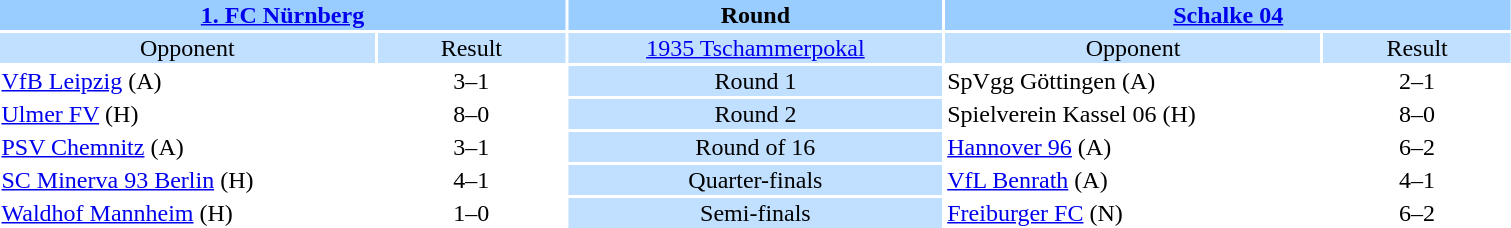<table style="width:80%; text-align:center;">
<tr style="vertical-align:top; background:#99CCFF;">
<th colspan="2"><a href='#'>1. FC Nürnberg</a></th>
<th style="width:20%">Round</th>
<th colspan="2"><a href='#'>Schalke 04</a></th>
</tr>
<tr style="vertical-align:top; background:#C1E0FF;">
<td style="width:20%">Opponent</td>
<td style="width:10%">Result</td>
<td><a href='#'>1935 Tschammerpokal</a></td>
<td style="width:20%">Opponent</td>
<td style="width:10%">Result</td>
</tr>
<tr>
<td align="left"><a href='#'>VfB Leipzig</a> (A)</td>
<td>3–1</td>
<td style="background:#C1E0FF;">Round 1</td>
<td align="left">SpVgg Göttingen (A)</td>
<td>2–1</td>
</tr>
<tr>
<td align="left"><a href='#'>Ulmer FV</a> (H)</td>
<td>8–0</td>
<td style="background:#C1E0FF;">Round 2</td>
<td align="left">Spielverein Kassel 06 (H)</td>
<td>8–0</td>
</tr>
<tr>
<td align="left"><a href='#'>PSV Chemnitz</a> (A)</td>
<td>3–1</td>
<td style="background:#C1E0FF;">Round of 16</td>
<td align="left"><a href='#'>Hannover 96</a> (A)</td>
<td>6–2</td>
</tr>
<tr>
<td align="left"><a href='#'>SC Minerva 93 Berlin</a> (H)</td>
<td>4–1</td>
<td style="background:#C1E0FF;">Quarter-finals</td>
<td align="left"><a href='#'>VfL Benrath</a> (A)</td>
<td>4–1</td>
</tr>
<tr>
<td align="left"><a href='#'>Waldhof Mannheim</a> (H)</td>
<td>1–0</td>
<td style="background:#C1E0FF;">Semi-finals</td>
<td align="left"><a href='#'>Freiburger FC</a> (N)</td>
<td>6–2</td>
</tr>
</table>
